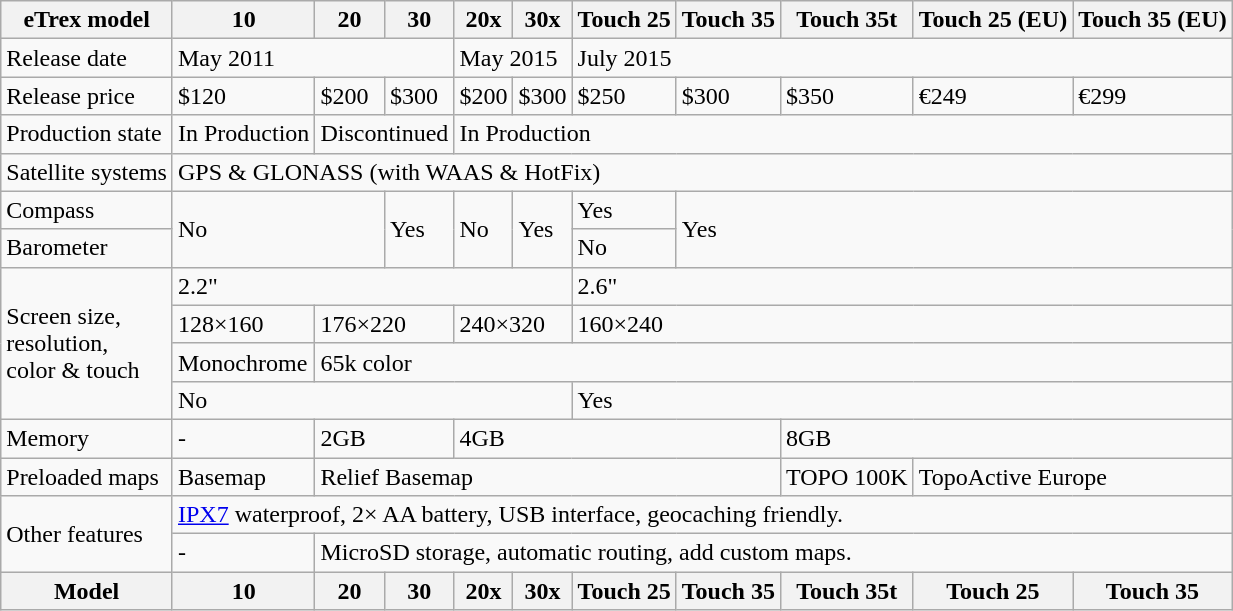<table class="wikitable">
<tr>
<th>eTrex model</th>
<th>10</th>
<th>20</th>
<th>30</th>
<th>20x</th>
<th>30x</th>
<th>Touch 25</th>
<th>Touch 35</th>
<th>Touch 35t</th>
<th>Touch 25 (EU)</th>
<th>Touch 35 (EU)</th>
</tr>
<tr>
<td>Release date</td>
<td colspan="3">May 2011</td>
<td colspan="2">May 2015</td>
<td colspan="5">July 2015</td>
</tr>
<tr>
<td>Release price</td>
<td>$120</td>
<td>$200</td>
<td>$300</td>
<td>$200</td>
<td>$300</td>
<td>$250</td>
<td>$300</td>
<td>$350</td>
<td>€249</td>
<td>€299</td>
</tr>
<tr>
<td>Production state</td>
<td>In Production</td>
<td colspan="2">Discontinued</td>
<td colspan="7">In Production</td>
</tr>
<tr>
<td>Satellite systems</td>
<td colspan="10">GPS & GLONASS (with WAAS & HotFix)</td>
</tr>
<tr>
<td>Compass</td>
<td colspan="2" rowspan="2">No</td>
<td rowspan="2">Yes</td>
<td rowspan="2">No</td>
<td rowspan="2">Yes</td>
<td>Yes</td>
<td colspan="4" rowspan="2">Yes</td>
</tr>
<tr>
<td>Barometer</td>
<td>No</td>
</tr>
<tr>
<td rowspan="4">Screen size,<br>resolution,<br>color & touch</td>
<td colspan="5">2.2"</td>
<td colspan="5">2.6"</td>
</tr>
<tr>
<td>128×160</td>
<td colspan="2">176×220</td>
<td colspan="2">240×320</td>
<td colspan="5">160×240</td>
</tr>
<tr>
<td>Monochrome</td>
<td colspan="9">65k color</td>
</tr>
<tr>
<td colspan="5">No</td>
<td colspan="5">Yes</td>
</tr>
<tr>
<td>Memory</td>
<td>-</td>
<td colspan="2">2GB</td>
<td colspan="4">4GB</td>
<td colspan="3">8GB</td>
</tr>
<tr>
<td>Preloaded maps</td>
<td colspan="1">Basemap</td>
<td colspan="6">Relief Basemap</td>
<td>TOPO 100K</td>
<td colspan="2">TopoActive Europe</td>
</tr>
<tr>
<td rowspan="2">Other features</td>
<td colspan="10"><a href='#'>IPX7</a> waterproof, 2× AA battery, USB interface, geocaching friendly.</td>
</tr>
<tr>
<td>-</td>
<td colspan="9">MicroSD storage, automatic routing, add custom maps.</td>
</tr>
<tr>
<th>Model</th>
<th>10</th>
<th>20</th>
<th>30</th>
<th>20x</th>
<th>30x</th>
<th>Touch 25</th>
<th>Touch 35</th>
<th>Touch 35t</th>
<th>Touch 25</th>
<th>Touch 35</th>
</tr>
</table>
